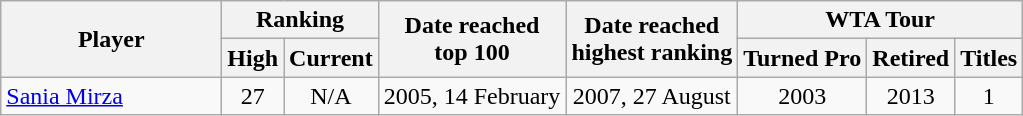<table class="wikitable sortable nowrap" style="text-align:center">
<tr>
<th rowspan="2" width="140">Player</th>
<th colspan="2">Ranking</th>
<th rowspan="2">Date reached<br>top 100</th>
<th rowspan="2">Date reached<br>highest ranking</th>
<th colspan="3">WTA Tour</th>
</tr>
<tr>
<th>High</th>
<th>Current</th>
<th>Turned Pro</th>
<th>Retired</th>
<th>Titles</th>
</tr>
<tr>
<td style="text-align:left;"><a href='#'>Sania Mirza</a></td>
<td>27</td>
<td>N/A</td>
<td>2005, 14 February</td>
<td>2007, 27 August</td>
<td>2003</td>
<td>2013</td>
<td>1</td>
</tr>
</table>
